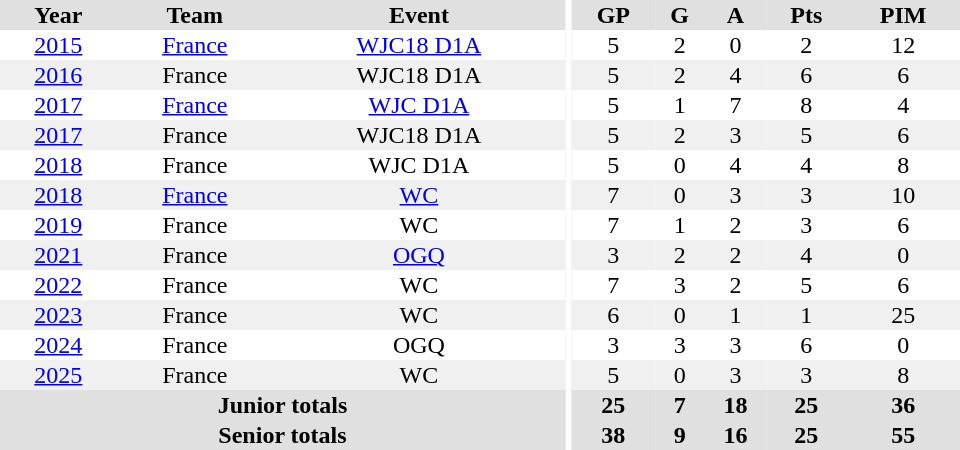<table border="0" cellpadding="1" cellspacing="0" ID="Table3" style="text-align:center; width:40em;">
<tr bgcolor="#e0e0e0">
<th>Year</th>
<th>Team</th>
<th>Event</th>
<th rowspan="102" bgcolor="#ffffff"></th>
<th>GP</th>
<th>G</th>
<th>A</th>
<th>Pts</th>
<th>PIM</th>
</tr>
<tr>
<td><a href='#'>2015</a></td>
<td><a href='#'>France</a></td>
<td><a href='#'>WJC18 D1A</a></td>
<td>5</td>
<td>2</td>
<td>0</td>
<td>2</td>
<td>12</td>
</tr>
<tr bgcolor="#f0f0f0">
<td><a href='#'>2016</a></td>
<td>France</td>
<td>WJC18 D1A</td>
<td>5</td>
<td>2</td>
<td>4</td>
<td>6</td>
<td>6</td>
</tr>
<tr>
<td><a href='#'>2017</a></td>
<td><a href='#'>France</a></td>
<td><a href='#'>WJC D1A</a></td>
<td>5</td>
<td>1</td>
<td>7</td>
<td>8</td>
<td>4</td>
</tr>
<tr bgcolor="#f0f0f0">
<td><a href='#'>2017</a></td>
<td>France</td>
<td>WJC18 D1A</td>
<td>5</td>
<td>2</td>
<td>3</td>
<td>5</td>
<td>6</td>
</tr>
<tr>
<td><a href='#'>2018</a></td>
<td>France</td>
<td>WJC D1A</td>
<td>5</td>
<td>0</td>
<td>4</td>
<td>4</td>
<td>8</td>
</tr>
<tr bgcolor="#f0f0f0">
<td><a href='#'>2018</a></td>
<td><a href='#'>France</a></td>
<td><a href='#'>WC</a></td>
<td>7</td>
<td>0</td>
<td>3</td>
<td>3</td>
<td>10</td>
</tr>
<tr>
<td><a href='#'>2019</a></td>
<td>France</td>
<td>WC</td>
<td>7</td>
<td>1</td>
<td>2</td>
<td>3</td>
<td>6</td>
</tr>
<tr bgcolor="#f0f0f0">
<td><a href='#'>2021</a></td>
<td>France</td>
<td><a href='#'>OGQ</a></td>
<td>3</td>
<td>2</td>
<td>2</td>
<td>4</td>
<td>0</td>
</tr>
<tr>
<td><a href='#'>2022</a></td>
<td>France</td>
<td>WC</td>
<td>7</td>
<td>3</td>
<td>2</td>
<td>5</td>
<td>6</td>
</tr>
<tr bgcolor="#f0f0f0">
<td><a href='#'>2023</a></td>
<td>France</td>
<td>WC</td>
<td>6</td>
<td>0</td>
<td>1</td>
<td>1</td>
<td>25</td>
</tr>
<tr>
<td><a href='#'>2024</a></td>
<td>France</td>
<td>OGQ</td>
<td>3</td>
<td>3</td>
<td>3</td>
<td>6</td>
<td>0</td>
</tr>
<tr bgcolor="#f0f0f0">
<td><a href='#'>2025</a></td>
<td>France</td>
<td>WC</td>
<td>5</td>
<td>0</td>
<td>3</td>
<td>3</td>
<td>8</td>
</tr>
<tr bgcolor="#e0e0e0">
<th colspan="3">Junior totals</th>
<th>25</th>
<th>7</th>
<th>18</th>
<th>25</th>
<th>36</th>
</tr>
<tr bgcolor="#e0e0e0">
<th colspan="3">Senior totals</th>
<th>38</th>
<th>9</th>
<th>16</th>
<th>25</th>
<th>55</th>
</tr>
</table>
